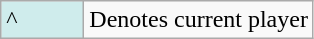<table class="wikitable">
<tr>
<td style="background:#cfecec; width:3em;">^</td>
<td>Denotes current player</td>
</tr>
</table>
